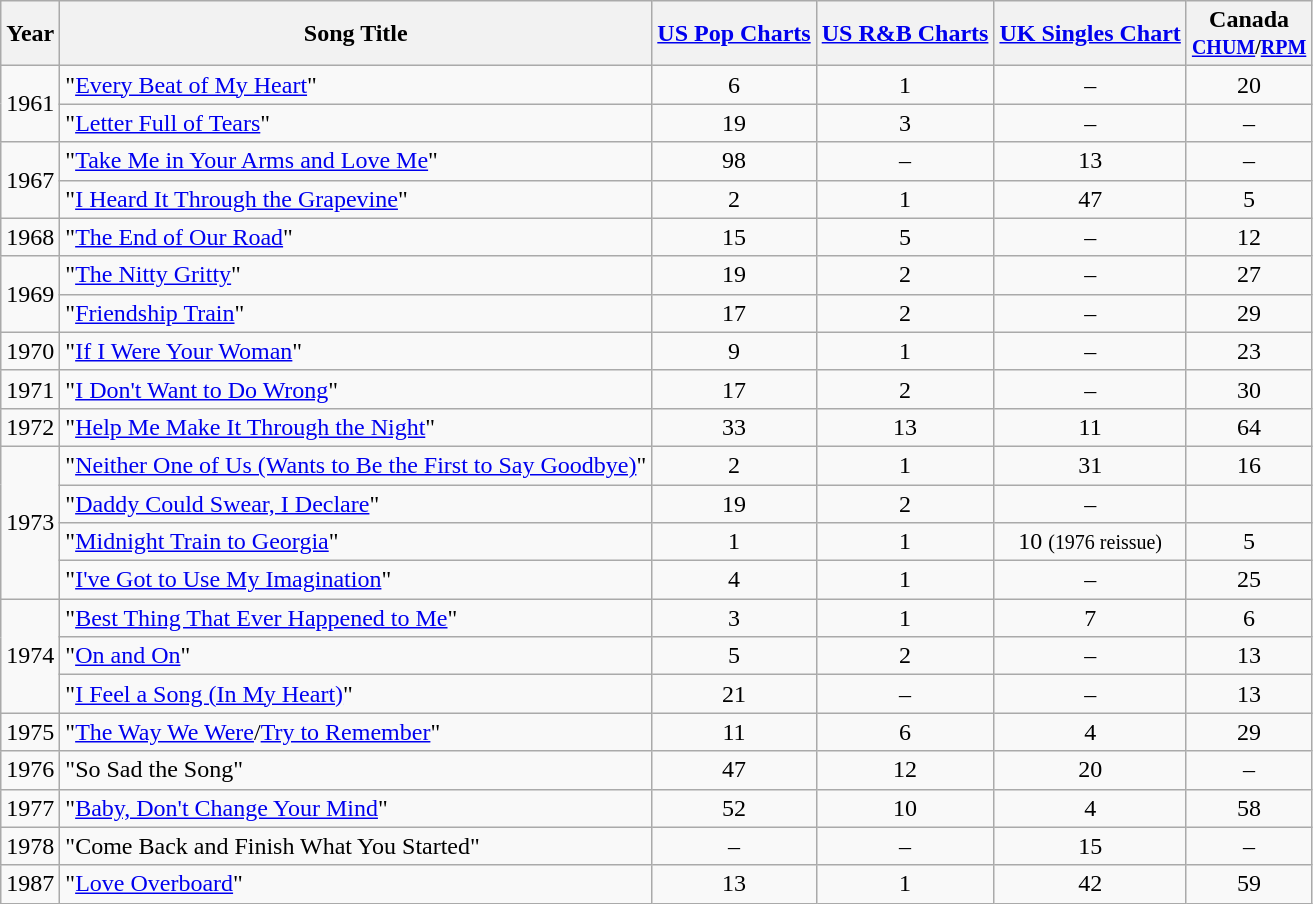<table class="wikitable">
<tr>
<th>Year</th>
<th>Song Title</th>
<th><a href='#'>US Pop Charts</a></th>
<th><a href='#'>US R&B Charts</a></th>
<th><a href='#'>UK Singles Chart</a></th>
<th>Canada<br><small><a href='#'>CHUM</a>/<a href='#'>RPM</a></small></th>
</tr>
<tr>
<td rowspan="2">1961</td>
<td>"<a href='#'>Every Beat of My Heart</a>"</td>
<td style="text-align:center;">6</td>
<td style="text-align:center;">1</td>
<td style="text-align:center;">–</td>
<td style="text-align:center;">20</td>
</tr>
<tr>
<td>"<a href='#'>Letter Full of Tears</a>"</td>
<td style="text-align:center;">19</td>
<td style="text-align:center;">3</td>
<td style="text-align:center;">–</td>
<td style="text-align:center;">–</td>
</tr>
<tr>
<td rowspan="2">1967</td>
<td>"<a href='#'>Take Me in Your Arms and Love Me</a>"</td>
<td style="text-align:center;">98</td>
<td style="text-align:center;">–</td>
<td style="text-align:center;">13</td>
<td style="text-align:center;">–</td>
</tr>
<tr>
<td>"<a href='#'>I Heard It Through the Grapevine</a>"</td>
<td style="text-align:center;">2</td>
<td style="text-align:center;">1</td>
<td style="text-align:center;">47</td>
<td style="text-align:center;">5</td>
</tr>
<tr>
<td>1968</td>
<td>"<a href='#'>The End of Our Road</a>"</td>
<td style="text-align:center;">15</td>
<td style="text-align:center;">5</td>
<td style="text-align:center;">–</td>
<td style="text-align:center;">12</td>
</tr>
<tr>
<td rowspan="2">1969</td>
<td>"<a href='#'>The Nitty Gritty</a>"</td>
<td style="text-align:center;">19</td>
<td style="text-align:center;">2</td>
<td style="text-align:center;">–</td>
<td style="text-align:center;">27</td>
</tr>
<tr>
<td>"<a href='#'>Friendship Train</a>"</td>
<td style="text-align:center;">17</td>
<td style="text-align:center;">2</td>
<td style="text-align:center;">–</td>
<td style="text-align:center;">29</td>
</tr>
<tr>
<td>1970</td>
<td>"<a href='#'>If I Were Your Woman</a>"</td>
<td style="text-align:center;">9</td>
<td style="text-align:center;">1</td>
<td style="text-align:center;">–</td>
<td style="text-align:center;">23</td>
</tr>
<tr>
<td>1971</td>
<td>"<a href='#'>I Don't Want to Do Wrong</a>"</td>
<td style="text-align:center;">17</td>
<td style="text-align:center;">2</td>
<td style="text-align:center;">–</td>
<td style="text-align:center;">30</td>
</tr>
<tr>
<td>1972</td>
<td>"<a href='#'>Help Me Make It Through the Night</a>"</td>
<td style="text-align:center;">33</td>
<td style="text-align:center;">13</td>
<td style="text-align:center;">11</td>
<td style="text-align:center;">64</td>
</tr>
<tr>
<td rowspan="4">1973</td>
<td>"<a href='#'>Neither One of Us (Wants to Be the First to Say Goodbye)</a>"</td>
<td style="text-align:center;">2</td>
<td style="text-align:center;">1</td>
<td style="text-align:center;">31</td>
<td style="text-align:center;">16</td>
</tr>
<tr>
<td>"<a href='#'>Daddy Could Swear, I Declare</a>"</td>
<td style="text-align:center;">19</td>
<td style="text-align:center;">2</td>
<td style="text-align:center;">–</td>
</tr>
<tr>
<td>"<a href='#'>Midnight Train to Georgia</a>"</td>
<td style="text-align:center;">1</td>
<td style="text-align:center;">1</td>
<td style="text-align:center;">10 <small>(1976 reissue)</small></td>
<td style="text-align:center;">5</td>
</tr>
<tr>
<td>"<a href='#'>I've Got to Use My Imagination</a>"</td>
<td style="text-align:center;">4</td>
<td style="text-align:center;">1</td>
<td style="text-align:center;">–</td>
<td style="text-align:center;">25</td>
</tr>
<tr>
<td rowspan="3">1974</td>
<td>"<a href='#'>Best Thing That Ever Happened to Me</a>"</td>
<td style="text-align:center;">3</td>
<td style="text-align:center;">1</td>
<td style="text-align:center;">7</td>
<td style="text-align:center;">6</td>
</tr>
<tr>
<td>"<a href='#'>On and On</a>"</td>
<td style="text-align:center;">5</td>
<td style="text-align:center;">2</td>
<td style="text-align:center;">–</td>
<td style="text-align:center;">13</td>
</tr>
<tr>
<td>"<a href='#'>I Feel a Song (In My Heart)</a>"</td>
<td style="text-align:center;">21</td>
<td style="text-align:center;">–</td>
<td style="text-align:center;">–</td>
<td style="text-align:center;">13</td>
</tr>
<tr>
<td>1975</td>
<td>"<a href='#'>The Way We Were</a>/<a href='#'>Try to Remember</a>"</td>
<td style="text-align:center;">11</td>
<td style="text-align:center;">6</td>
<td style="text-align:center;">4</td>
<td style="text-align:center;">29</td>
</tr>
<tr>
<td>1976</td>
<td>"So Sad the Song"</td>
<td style="text-align:center;">47</td>
<td style="text-align:center;">12</td>
<td style="text-align:center;">20</td>
<td style="text-align:center;">–</td>
</tr>
<tr>
<td>1977</td>
<td>"<a href='#'>Baby, Don't Change Your Mind</a>"</td>
<td style="text-align:center;">52</td>
<td style="text-align:center;">10</td>
<td style="text-align:center;">4</td>
<td style="text-align:center;">58</td>
</tr>
<tr>
<td>1978</td>
<td>"Come Back and Finish What You Started"</td>
<td style="text-align:center;">–</td>
<td style="text-align:center;">–</td>
<td style="text-align:center;">15</td>
<td style="text-align:center;">–</td>
</tr>
<tr>
<td>1987</td>
<td>"<a href='#'>Love Overboard</a>"</td>
<td style="text-align:center;">13</td>
<td style="text-align:center;">1</td>
<td style="text-align:center;">42</td>
<td style="text-align:center;">59</td>
</tr>
</table>
